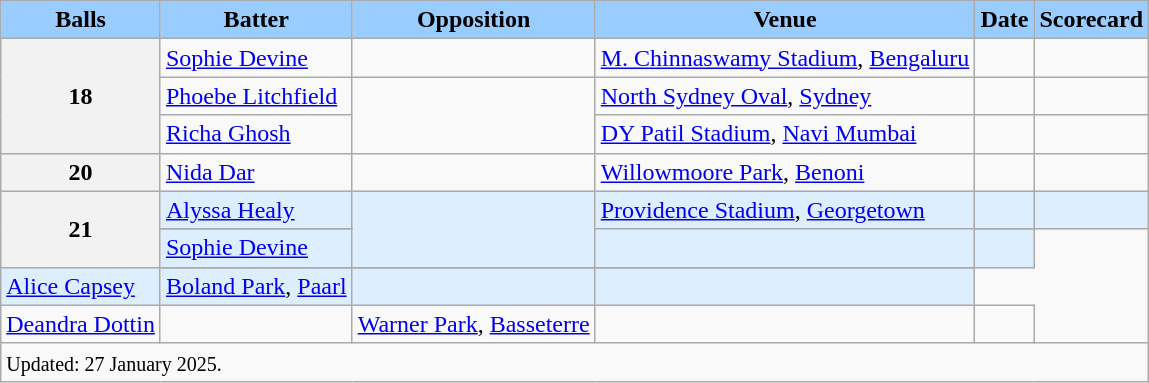<table class="wikitable">
<tr>
<th style="background-color:#99ccff;">Balls</th>
<th style="background-color:#99ccff;">Batter</th>
<th style="background-color:#99ccff;">Opposition</th>
<th style="background-color:#99ccff;">Venue</th>
<th style="background-color:#99ccff;">Date</th>
<th style="background-color:#99ccff;">Scorecard</th>
</tr>
<tr>
<th scope="row" rowspan=3>18</th>
<td> <a href='#'>Sophie Devine</a></td>
<td></td>
<td><a href='#'>M. Chinnaswamy Stadium</a>, <a href='#'>Bengaluru</a></td>
<td></td>
<td></td>
</tr>
<tr>
<td> <a href='#'>Phoebe Litchfield</a></td>
<td rowspan=2></td>
<td><a href='#'>North Sydney Oval</a>, <a href='#'>Sydney</a></td>
<td></td>
<td></td>
</tr>
<tr>
<td> <a href='#'>Richa Ghosh</a></td>
<td><a href='#'>DY Patil Stadium</a>, <a href='#'>Navi Mumbai</a></td>
<td></td>
<td></td>
</tr>
<tr>
<th scope="row">20</th>
<td> <a href='#'>Nida Dar</a></td>
<td></td>
<td><a href='#'>Willowmoore Park</a>, <a href='#'>Benoni</a></td>
<td></td>
<td></td>
</tr>
<tr style="background-color:#def;">
<th scope="row" rowspan= 4>21 </th>
<td> <a href='#'>Alyssa Healy</a></td>
<td rowspan=3></td>
<td rowspan=2><a href='#'>Providence Stadium</a>, <a href='#'>Georgetown</a></td>
<td></td>
<td></td>
</tr>
<tr>
</tr>
<tr style="background-color:#def;">
<td> <a href='#'>Sophie Devine</a></td>
<td></td>
<td></td>
</tr>
<tr>
</tr>
<tr style="background-color:#def;">
<td> <a href='#'>Alice Capsey</a></td>
<td><a href='#'>Boland Park</a>, <a href='#'>Paarl</a></td>
<td></td>
<td></td>
</tr>
<tr>
<td> <a href='#'>Deandra Dottin</a></td>
<td></td>
<td><a href='#'>Warner Park</a>, <a href='#'>Basseterre</a></td>
<td></td>
<td></td>
</tr>
<tr>
<td scope="row" colspan=6><small>Updated: 27 January 2025.</small></td>
</tr>
</table>
